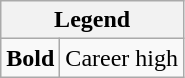<table class="wikitable mw-collapsible mw-collapsed">
<tr>
<th colspan="2">Legend</th>
</tr>
<tr>
<td><strong>Bold</strong></td>
<td>Career high</td>
</tr>
</table>
